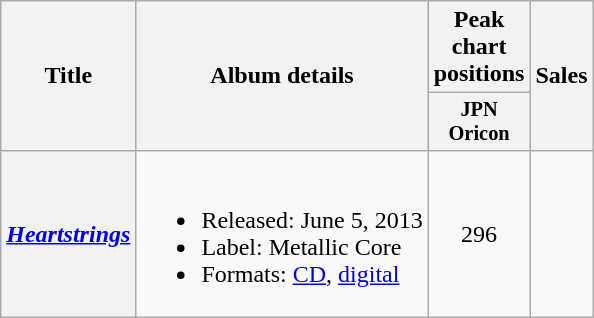<table class="wikitable plainrowheaders">
<tr>
<th scope="col" rowspan="2">Title</th>
<th scope="col" rowspan="2">Album details</th>
<th scope="col">Peak chart positions</th>
<th scope="col" rowspan="2">Sales<br></th>
</tr>
<tr>
<th scope="col" style="width:4em;font-size:85%">JPN<br>Oricon<br></th>
</tr>
<tr>
<th scope="row"><em><a href='#'>Heartstrings</a></em></th>
<td><br><ul><li>Released: June 5, 2013</li><li>Label: Metallic Core</li><li>Formats: <a href='#'>CD</a>, <a href='#'>digital</a></li></ul></td>
<td align="center">296</td>
<td></td>
</tr>
</table>
